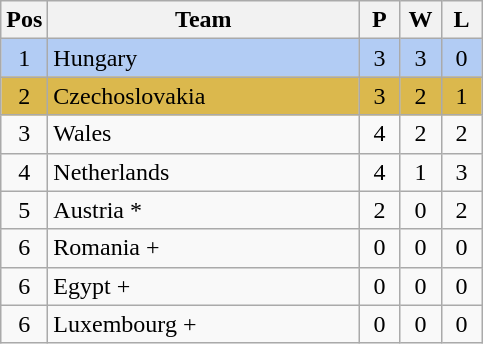<table class="wikitable" style="font-size: 100%">
<tr>
<th width=20>Pos</th>
<th width=200>Team</th>
<th width=20>P</th>
<th width=20>W</th>
<th width=20>L</th>
</tr>
<tr align=center style="background: #b2ccf4;">
<td>1</td>
<td align="left"> Hungary</td>
<td>3</td>
<td>3</td>
<td>0</td>
</tr>
<tr align=center style="background: #DBB84D;">
<td>2</td>
<td align="left"> Czechoslovakia</td>
<td>3</td>
<td>2</td>
<td>1</td>
</tr>
<tr align=center>
<td>3</td>
<td align="left"> Wales</td>
<td>4</td>
<td>2</td>
<td>2</td>
</tr>
<tr align=center>
<td>4</td>
<td align="left"> Netherlands</td>
<td>4</td>
<td>1</td>
<td>3</td>
</tr>
<tr align=center>
<td>5</td>
<td align="left"> Austria *</td>
<td>2</td>
<td>0</td>
<td>2</td>
</tr>
<tr align=center>
<td>6</td>
<td align="left"> Romania +</td>
<td>0</td>
<td>0</td>
<td>0</td>
</tr>
<tr align=center>
<td>6</td>
<td align="left"> Egypt  +</td>
<td>0</td>
<td>0</td>
<td>0</td>
</tr>
<tr align=center>
<td>6</td>
<td align="left"> Luxembourg +</td>
<td>0</td>
<td>0</td>
<td>0</td>
</tr>
</table>
